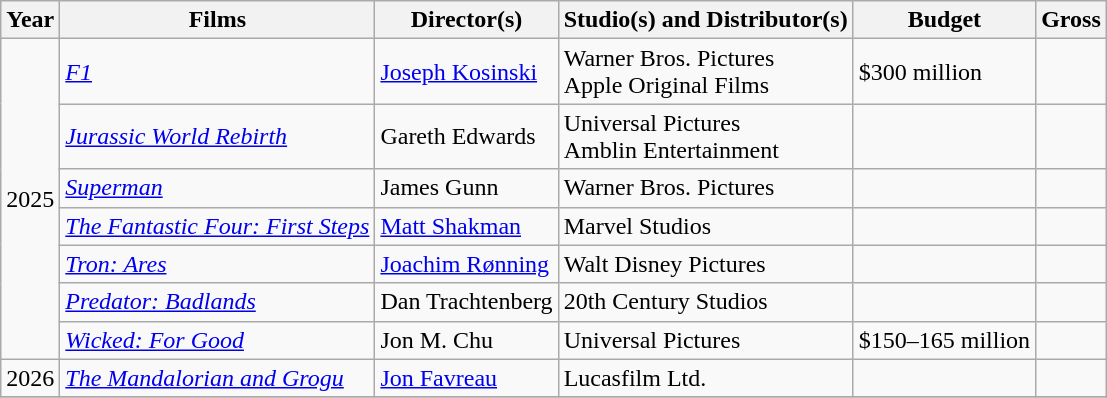<table class="wikitable">
<tr>
<th>Year</th>
<th>Films</th>
<th>Director(s)</th>
<th>Studio(s) and Distributor(s)</th>
<th>Budget</th>
<th>Gross</th>
</tr>
<tr>
<td rowspan="7">2025</td>
<td><em><a href='#'>F1</a></em></td>
<td><a href='#'>Joseph Kosinski</a></td>
<td>Warner Bros. Pictures<br>Apple Original Films</td>
<td>$300 million</td>
<td></td>
</tr>
<tr>
<td><em><a href='#'>Jurassic World Rebirth</a></em></td>
<td>Gareth Edwards</td>
<td>Universal Pictures<br>Amblin Entertainment</td>
<td></td>
<td></td>
</tr>
<tr>
<td><em><a href='#'>Superman</a></em></td>
<td>James Gunn</td>
<td>Warner Bros. Pictures</td>
<td></td>
<td></td>
</tr>
<tr>
<td><em><a href='#'>The Fantastic Four: First Steps</a></em></td>
<td><a href='#'>Matt Shakman</a></td>
<td>Marvel Studios</td>
<td></td>
<td></td>
</tr>
<tr>
<td><em><a href='#'>Tron: Ares</a></em></td>
<td><a href='#'>Joachim Rønning</a></td>
<td>Walt Disney Pictures</td>
<td></td>
<td></td>
</tr>
<tr>
<td><em><a href='#'>Predator: Badlands</a></em></td>
<td>Dan Trachtenberg</td>
<td>20th Century Studios</td>
<td></td>
<td></td>
</tr>
<tr>
<td><em><a href='#'>Wicked: For Good</a></em></td>
<td>Jon M. Chu</td>
<td>Universal Pictures</td>
<td>$150–165 million</td>
<td></td>
</tr>
<tr>
<td>2026</td>
<td><em><a href='#'>The Mandalorian and Grogu</a></em></td>
<td><a href='#'>Jon Favreau</a></td>
<td>Lucasfilm Ltd.</td>
<td></td>
<td></td>
</tr>
<tr>
</tr>
</table>
